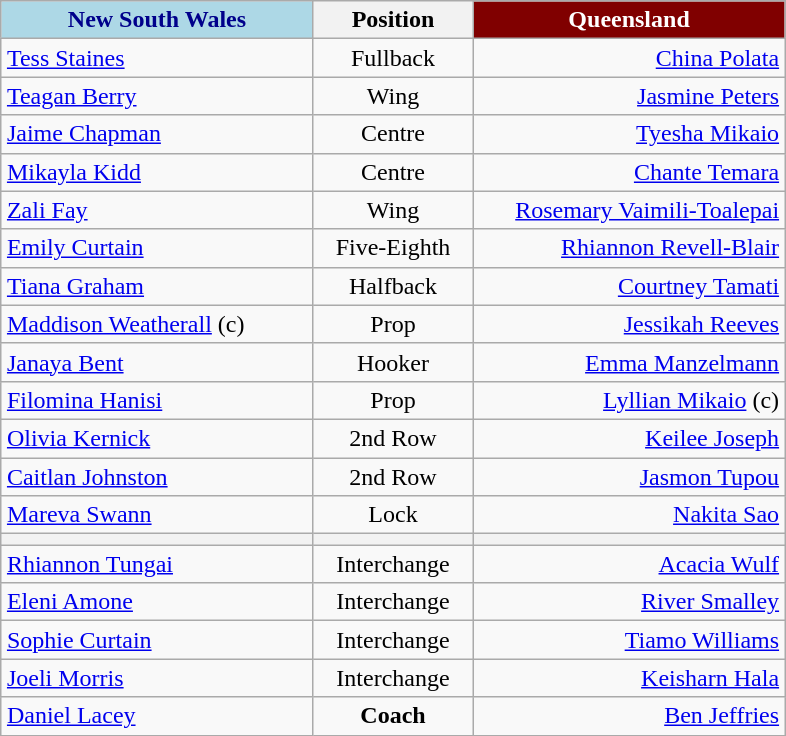<table style="margin: 1em auto 1em auto" class="wikitable">
<tr>
<th align="centre" width="200" style="border: 2px  ; background: lightblue; color: darkblue">New South Wales</th>
<th width="100">Position</th>
<th align="centre" width="200" style="border: 2px  ; background: maroon; color: white">Queensland</th>
</tr>
<tr>
<td style="text-align:left;"> <a href='#'>Tess Staines</a></td>
<td style="text-align:center;">Fullback</td>
<td style="text-align:right;"><a href='#'>China Polata</a> </td>
</tr>
<tr>
<td style="text-align:left;"> <a href='#'>Teagan Berry</a></td>
<td style="text-align:center;">Wing</td>
<td style="text-align:right;"><a href='#'>Jasmine Peters</a> </td>
</tr>
<tr>
<td style="text-align:left;"> <a href='#'>Jaime Chapman</a></td>
<td style="text-align:center;">Centre</td>
<td style="text-align:right;"><a href='#'>Tyesha Mikaio</a> </td>
</tr>
<tr>
<td style="text-align:left;"> <a href='#'>Mikayla Kidd</a></td>
<td style="text-align:center;">Centre</td>
<td style="text-align:right;"><a href='#'>Chante Temara</a> </td>
</tr>
<tr>
<td style="text-align:left;"> <a href='#'>Zali Fay</a></td>
<td style="text-align:center;">Wing</td>
<td style="text-align:right;"><a href='#'>Rosemary Vaimili-Toalepai</a> </td>
</tr>
<tr>
<td style="text-align:left;"> <a href='#'>Emily Curtain</a></td>
<td style="text-align:center;">Five-Eighth</td>
<td style="text-align:right;"><a href='#'>Rhiannon Revell-Blair</a> </td>
</tr>
<tr>
<td style="text-align:left;"> <a href='#'>Tiana Graham</a></td>
<td style="text-align:center;">Halfback</td>
<td style="text-align:right;"><a href='#'>Courtney Tamati</a> </td>
</tr>
<tr>
<td style="text-align:left;"> <a href='#'>Maddison Weatherall</a> (c)</td>
<td style="text-align:center;">Prop</td>
<td style="text-align:right;"><a href='#'>Jessikah Reeves</a> </td>
</tr>
<tr>
<td style="text-align:left;"> <a href='#'>Janaya Bent</a></td>
<td style="text-align:center;">Hooker</td>
<td style="text-align:right;"><a href='#'>Emma Manzelmann</a> </td>
</tr>
<tr>
<td style="text-align:left;"> <a href='#'>Filomina Hanisi</a></td>
<td style="text-align:center;">Prop</td>
<td style="text-align:right;"><a href='#'>Lyllian Mikaio</a> (c) </td>
</tr>
<tr>
<td style="text-align:left;"> <a href='#'>Olivia Kernick</a></td>
<td style="text-align:center;">2nd Row</td>
<td style="text-align:right;"><a href='#'>Keilee Joseph</a> </td>
</tr>
<tr>
<td style="text-align:left;"> <a href='#'>Caitlan Johnston</a></td>
<td style="text-align:center;">2nd Row</td>
<td style="text-align:right;"><a href='#'>Jasmon Tupou</a> </td>
</tr>
<tr>
<td style="text-align:left;"> <a href='#'>Mareva Swann</a></td>
<td style="text-align:center;">Lock</td>
<td style="text-align:right;"><a href='#'>Nakita Sao</a> </td>
</tr>
<tr>
<th></th>
<th></th>
<th></th>
</tr>
<tr>
<td style="text-align:left;"> <a href='#'>Rhiannon Tungai</a></td>
<td style="text-align:center;">Interchange</td>
<td style="text-align:right;"><a href='#'>Acacia Wulf</a> </td>
</tr>
<tr>
<td style="text-align:left;"> <a href='#'>Eleni Amone</a></td>
<td style="text-align:center;">Interchange</td>
<td style="text-align:right;"><a href='#'>River Smalley</a> </td>
</tr>
<tr>
<td style="text-align:left;"> <a href='#'>Sophie Curtain</a></td>
<td style="text-align:center;">Interchange</td>
<td style="text-align:right;"><a href='#'>Tiamo Williams</a> </td>
</tr>
<tr>
<td style="text-align:left;"> <a href='#'>Joeli Morris</a></td>
<td style="text-align:center;">Interchange</td>
<td style="text-align:right;"><a href='#'>Keisharn Hala</a> </td>
</tr>
<tr>
<td style="text-align:left;"> <a href='#'>Daniel Lacey</a></td>
<td style="text-align:center;"><strong>Coach</strong></td>
<td style="text-align:right;"><a href='#'>Ben Jeffries</a> </td>
</tr>
</table>
